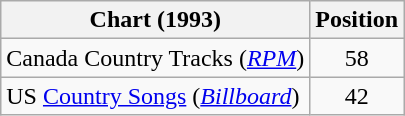<table class="wikitable sortable">
<tr>
<th scope="col">Chart (1993)</th>
<th scope="col">Position</th>
</tr>
<tr>
<td>Canada Country Tracks (<em><a href='#'>RPM</a></em>)</td>
<td align="center">58</td>
</tr>
<tr>
<td>US <a href='#'>Country Songs</a> (<em><a href='#'>Billboard</a></em>)</td>
<td align="center">42</td>
</tr>
</table>
